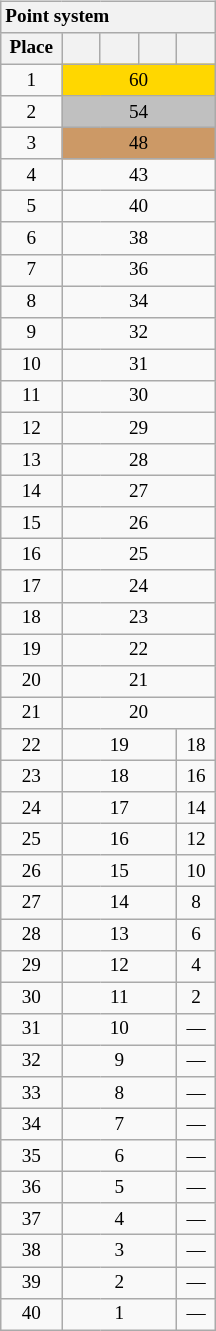<table class="wikitable collapsible collapsed" style="font-size:80%; text-align:center; float: right; width: 108pt; margin: 1em 0 1em 1em;">
<tr>
<th colspan="5" style="white-space:nowrap; text-align:left;">Point system   </th>
</tr>
<tr>
<th style="width: 20pt;">Place</th>
<th style="width: 12pt;"><small></small></th>
<th style="width: 12pt;"><small></small></th>
<th style="width: 12pt;"><small></small></th>
<th style="width: 12pt;"><small></small></th>
</tr>
<tr>
<td>1</td>
<td colspan="4" bgcolor="gold">60</td>
</tr>
<tr>
<td>2</td>
<td colspan="4" bgcolor="silver">54</td>
</tr>
<tr>
<td>3</td>
<td colspan="4" bgcolor="cc9966">48</td>
</tr>
<tr>
<td>4</td>
<td colspan="4">43</td>
</tr>
<tr>
<td>5</td>
<td colspan="4">40</td>
</tr>
<tr>
<td>6</td>
<td colspan="4">38</td>
</tr>
<tr>
<td>7</td>
<td colspan="4">36</td>
</tr>
<tr>
<td>8</td>
<td colspan="4">34</td>
</tr>
<tr>
<td>9</td>
<td colspan="4">32</td>
</tr>
<tr>
<td>10</td>
<td colspan="4">31</td>
</tr>
<tr>
<td>11</td>
<td colspan="4">30</td>
</tr>
<tr>
<td>12</td>
<td colspan="4">29</td>
</tr>
<tr>
<td>13</td>
<td colspan="4">28</td>
</tr>
<tr>
<td>14</td>
<td colspan="4">27</td>
</tr>
<tr>
<td>15</td>
<td colspan="4">26</td>
</tr>
<tr>
<td>16</td>
<td colspan="4">25</td>
</tr>
<tr>
<td>17</td>
<td colspan="4">24</td>
</tr>
<tr>
<td>18</td>
<td colspan="4">23</td>
</tr>
<tr>
<td>19</td>
<td colspan="4">22</td>
</tr>
<tr>
<td>20</td>
<td colspan="4">21</td>
</tr>
<tr>
<td>21</td>
<td colspan="4">20</td>
</tr>
<tr>
<td>22</td>
<td colspan="3">19</td>
<td>18</td>
</tr>
<tr>
<td>23</td>
<td colspan="3">18</td>
<td>16</td>
</tr>
<tr>
<td>24</td>
<td colspan="3">17</td>
<td>14</td>
</tr>
<tr>
<td>25</td>
<td colspan="3">16</td>
<td>12</td>
</tr>
<tr>
<td>26</td>
<td colspan="3">15</td>
<td>10</td>
</tr>
<tr>
<td>27</td>
<td colspan="3">14</td>
<td>8</td>
</tr>
<tr>
<td>28</td>
<td colspan="3">13</td>
<td>6</td>
</tr>
<tr>
<td>29</td>
<td colspan="3">12</td>
<td>4</td>
</tr>
<tr>
<td>30</td>
<td colspan="3">11</td>
<td>2</td>
</tr>
<tr>
<td>31</td>
<td colspan="3">10</td>
<td>—</td>
</tr>
<tr>
<td>32</td>
<td colspan="3">9</td>
<td>—</td>
</tr>
<tr>
<td>33</td>
<td colspan="3">8</td>
<td>—</td>
</tr>
<tr>
<td>34</td>
<td colspan="3">7</td>
<td>—</td>
</tr>
<tr>
<td>35</td>
<td colspan="3">6</td>
<td>—</td>
</tr>
<tr>
<td>36</td>
<td colspan="3">5</td>
<td>—</td>
</tr>
<tr>
<td>37</td>
<td colspan="3">4</td>
<td>—</td>
</tr>
<tr>
<td>38</td>
<td colspan="3">3</td>
<td>—</td>
</tr>
<tr>
<td>39</td>
<td colspan="3">2</td>
<td>—</td>
</tr>
<tr>
<td>40</td>
<td colspan="3">1</td>
<td>—</td>
</tr>
</table>
